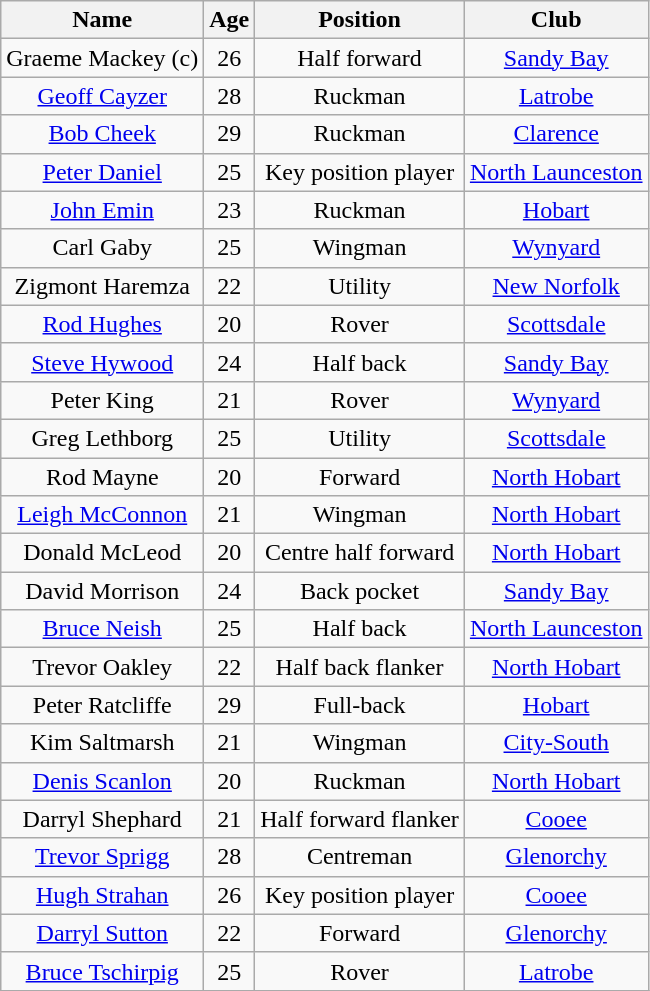<table class="wikitable sortable" style="text-align:center">
<tr>
<th>Name</th>
<th>Age</th>
<th>Position</th>
<th>Club</th>
</tr>
<tr>
<td>Graeme Mackey (c)</td>
<td>26</td>
<td>Half forward</td>
<td><a href='#'>Sandy Bay</a></td>
</tr>
<tr>
<td><a href='#'>Geoff Cayzer</a></td>
<td>28</td>
<td>Ruckman</td>
<td><a href='#'>Latrobe</a></td>
</tr>
<tr>
<td><a href='#'>Bob Cheek</a></td>
<td>29</td>
<td>Ruckman</td>
<td><a href='#'>Clarence</a></td>
</tr>
<tr>
<td><a href='#'>Peter Daniel</a></td>
<td>25</td>
<td>Key position player</td>
<td><a href='#'>North Launceston</a></td>
</tr>
<tr>
<td><a href='#'>John Emin</a></td>
<td>23</td>
<td>Ruckman</td>
<td><a href='#'>Hobart</a></td>
</tr>
<tr>
<td>Carl Gaby</td>
<td>25</td>
<td>Wingman</td>
<td><a href='#'>Wynyard</a></td>
</tr>
<tr>
<td>Zigmont Haremza</td>
<td>22</td>
<td>Utility</td>
<td><a href='#'>New Norfolk</a></td>
</tr>
<tr>
<td><a href='#'>Rod Hughes</a></td>
<td>20</td>
<td>Rover</td>
<td><a href='#'>Scottsdale</a></td>
</tr>
<tr>
<td><a href='#'>Steve Hywood</a></td>
<td>24</td>
<td>Half back</td>
<td><a href='#'>Sandy Bay</a></td>
</tr>
<tr>
<td>Peter King</td>
<td>21</td>
<td>Rover</td>
<td><a href='#'>Wynyard</a></td>
</tr>
<tr>
<td>Greg Lethborg</td>
<td>25</td>
<td>Utility</td>
<td><a href='#'>Scottsdale</a></td>
</tr>
<tr>
<td>Rod Mayne</td>
<td>20</td>
<td>Forward</td>
<td><a href='#'>North Hobart</a></td>
</tr>
<tr>
<td><a href='#'>Leigh McConnon</a></td>
<td>21</td>
<td>Wingman</td>
<td><a href='#'>North Hobart</a></td>
</tr>
<tr>
<td>Donald McLeod</td>
<td>20</td>
<td>Centre half forward</td>
<td><a href='#'>North Hobart</a></td>
</tr>
<tr>
<td>David Morrison</td>
<td>24</td>
<td>Back pocket</td>
<td><a href='#'>Sandy Bay</a></td>
</tr>
<tr>
<td><a href='#'>Bruce Neish</a></td>
<td>25</td>
<td>Half back</td>
<td><a href='#'>North Launceston</a></td>
</tr>
<tr>
<td>Trevor Oakley</td>
<td>22</td>
<td>Half back flanker</td>
<td><a href='#'>North Hobart</a></td>
</tr>
<tr>
<td>Peter Ratcliffe</td>
<td>29</td>
<td>Full-back</td>
<td><a href='#'>Hobart</a></td>
</tr>
<tr>
<td>Kim Saltmarsh</td>
<td>21</td>
<td>Wingman</td>
<td><a href='#'>City-South</a></td>
</tr>
<tr>
<td><a href='#'>Denis Scanlon</a></td>
<td>20</td>
<td>Ruckman</td>
<td><a href='#'>North Hobart</a></td>
</tr>
<tr>
<td>Darryl Shephard</td>
<td>21</td>
<td>Half forward flanker</td>
<td><a href='#'>Cooee</a></td>
</tr>
<tr>
<td><a href='#'>Trevor Sprigg</a></td>
<td>28</td>
<td>Centreman</td>
<td><a href='#'>Glenorchy</a></td>
</tr>
<tr>
<td><a href='#'>Hugh Strahan</a></td>
<td>26</td>
<td>Key position player</td>
<td><a href='#'>Cooee</a></td>
</tr>
<tr>
<td><a href='#'>Darryl Sutton</a></td>
<td>22</td>
<td>Forward</td>
<td><a href='#'>Glenorchy</a></td>
</tr>
<tr>
<td><a href='#'>Bruce Tschirpig</a></td>
<td>25</td>
<td>Rover</td>
<td><a href='#'>Latrobe</a></td>
</tr>
<tr>
</tr>
</table>
